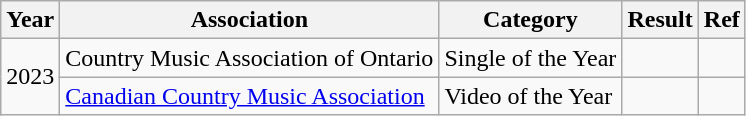<table class="wikitable">
<tr>
<th>Year</th>
<th>Association</th>
<th>Category</th>
<th>Result</th>
<th>Ref</th>
</tr>
<tr>
<td rowspan="2">2023</td>
<td>Country Music Association of Ontario</td>
<td>Single of the Year</td>
<td></td>
<td></td>
</tr>
<tr>
<td><a href='#'>Canadian Country Music Association</a></td>
<td>Video of the Year</td>
<td></td>
<td></td>
</tr>
</table>
